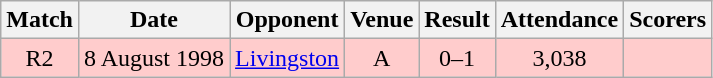<table class="wikitable" style="font-size:100%; text-align:center">
<tr>
<th>Match</th>
<th>Date</th>
<th>Opponent</th>
<th>Venue</th>
<th>Result</th>
<th>Attendance</th>
<th>Scorers</th>
</tr>
<tr style="background: #FFCCCC;">
<td>R2</td>
<td>8 August 1998</td>
<td><a href='#'>Livingston</a></td>
<td>A</td>
<td>0–1</td>
<td>3,038</td>
<td></td>
</tr>
</table>
